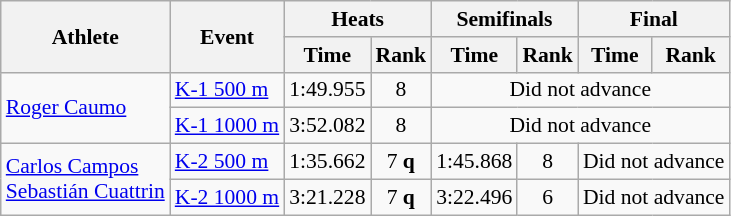<table class=wikitable style="font-size:90%">
<tr>
<th rowspan="2">Athlete</th>
<th rowspan="2">Event</th>
<th colspan="2">Heats</th>
<th colspan="2">Semifinals</th>
<th colspan="2">Final</th>
</tr>
<tr>
<th>Time</th>
<th>Rank</th>
<th>Time</th>
<th>Rank</th>
<th>Time</th>
<th>Rank</th>
</tr>
<tr>
<td rowspan=2><a href='#'>Roger Caumo</a></td>
<td><a href='#'>K-1 500 m</a></td>
<td align=center>1:49.955</td>
<td align=center>8</td>
<td align=center colspan=4>Did not advance</td>
</tr>
<tr>
<td><a href='#'>K-1 1000 m</a></td>
<td align=center>3:52.082</td>
<td align=center>8</td>
<td align=center colspan=4>Did not advance</td>
</tr>
<tr>
<td rowspan=2><a href='#'>Carlos Campos</a><br><a href='#'>Sebastián Cuattrin</a></td>
<td><a href='#'>K-2 500 m</a></td>
<td align=center>1:35.662</td>
<td align=center>7 <strong>q</strong></td>
<td align=center>1:45.868</td>
<td align=center>8</td>
<td align=center colspan=2>Did not advance</td>
</tr>
<tr>
<td><a href='#'>K-2 1000 m</a></td>
<td align=center>3:21.228</td>
<td align=center>7 <strong>q</strong></td>
<td align=center>3:22.496</td>
<td align=center>6</td>
<td align=center colspan=2>Did not advance</td>
</tr>
</table>
